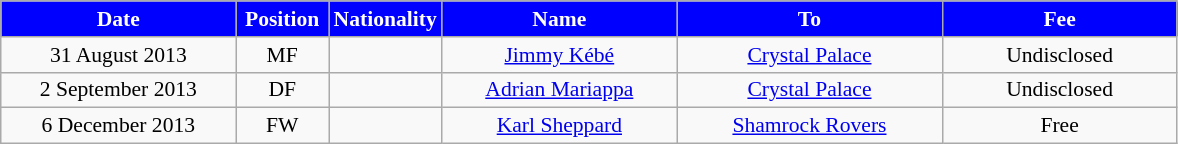<table class="wikitable" style="text-align:center; font-size:90%">
<tr>
<th style="background:#00f; color:white; width:150px;">Date</th>
<th style="background:#00f; color:white; width:55px;">Position</th>
<th style="background:#00f; color:white; width:55px;">Nationality</th>
<th style="background:#00f; color:white; width:150px;">Name</th>
<th style="background:#00f; color:white; width:170px;">To</th>
<th style="background:#00f; color:white; width:150px;">Fee</th>
</tr>
<tr>
<td>31 August 2013</td>
<td>MF</td>
<td></td>
<td><a href='#'>Jimmy Kébé</a></td>
<td><a href='#'>Crystal Palace</a></td>
<td>Undisclosed</td>
</tr>
<tr>
<td>2 September 2013</td>
<td>DF</td>
<td></td>
<td><a href='#'>Adrian Mariappa</a></td>
<td><a href='#'>Crystal Palace</a></td>
<td>Undisclosed</td>
</tr>
<tr>
<td>6 December 2013</td>
<td>FW</td>
<td></td>
<td><a href='#'>Karl Sheppard</a></td>
<td> <a href='#'>Shamrock Rovers</a></td>
<td>Free</td>
</tr>
</table>
